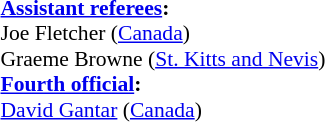<table width=50% style="font-size: 90%">
<tr>
<td><br><strong><a href='#'>Assistant referees</a>:</strong>
<br>Joe Fletcher (<a href='#'>Canada</a>)
<br>Graeme Browne (<a href='#'>St. Kitts and Nevis</a>)
<br><strong><a href='#'>Fourth official</a>:</strong>
<br><a href='#'>David Gantar</a> (<a href='#'>Canada</a>)</td>
</tr>
</table>
